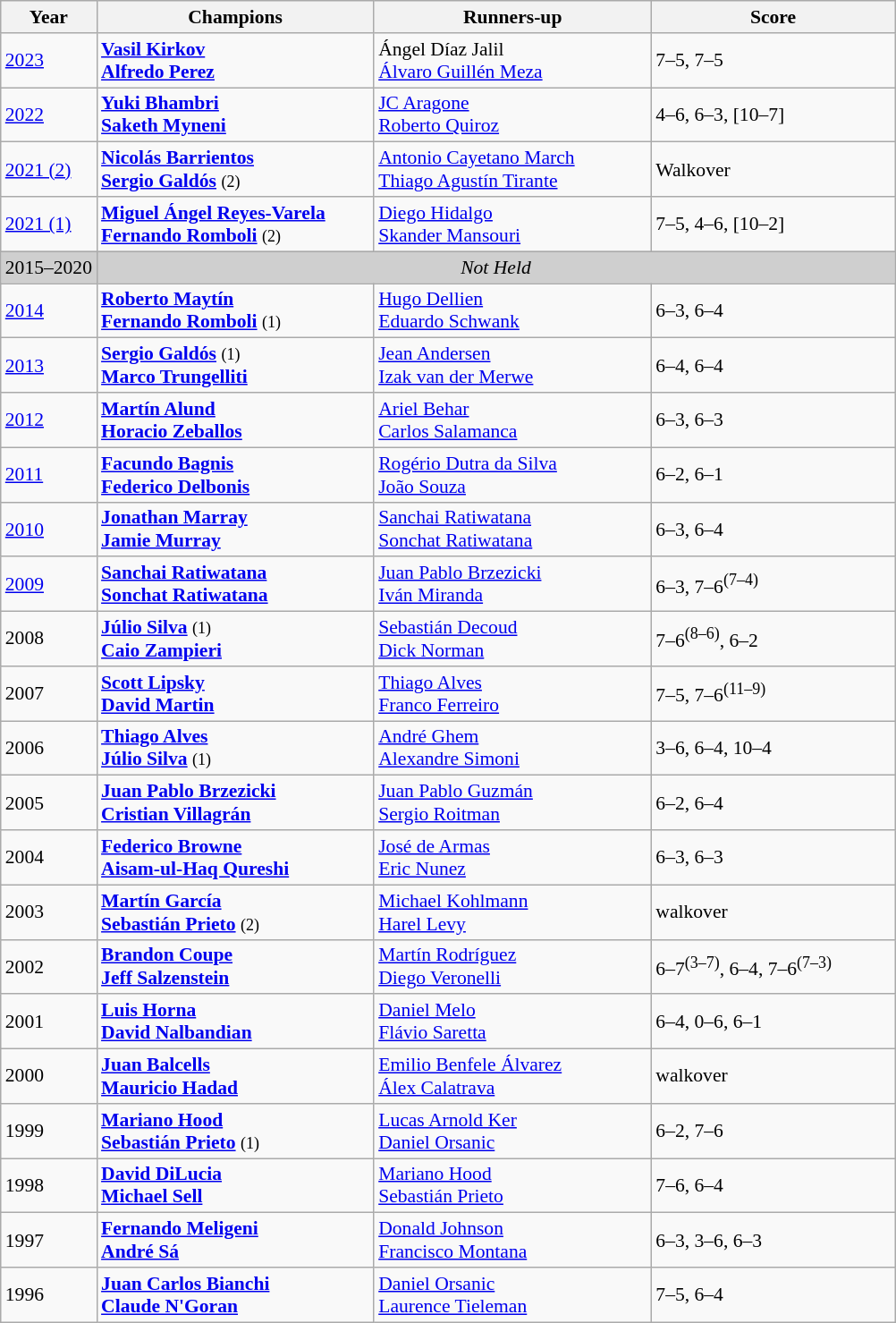<table class="wikitable" style="font-size:90%">
<tr>
<th>Year</th>
<th width="200">Champions</th>
<th width="200">Runners-up</th>
<th width="175">Score</th>
</tr>
<tr>
<td><a href='#'>2023</a></td>
<td> <strong><a href='#'>Vasil Kirkov</a></strong><br> <strong><a href='#'>Alfredo Perez</a></strong></td>
<td> Ángel Díaz Jalil<br> <a href='#'>Álvaro Guillén Meza</a></td>
<td>7–5, 7–5</td>
</tr>
<tr>
<td><a href='#'>2022</a></td>
<td> <strong><a href='#'>Yuki Bhambri</a></strong><br> <strong><a href='#'>Saketh Myneni</a></strong></td>
<td> <a href='#'>JC Aragone</a><br> <a href='#'>Roberto Quiroz</a></td>
<td>4–6, 6–3, [10–7]</td>
</tr>
<tr>
<td><a href='#'>2021 (2)</a></td>
<td> <strong><a href='#'>Nicolás Barrientos</a></strong><br> <strong><a href='#'>Sergio Galdós</a></strong> <small>(2)</small></td>
<td> <a href='#'>Antonio Cayetano March</a><br> <a href='#'>Thiago Agustín Tirante</a></td>
<td>Walkover</td>
</tr>
<tr>
<td><a href='#'>2021 (1)</a></td>
<td> <strong><a href='#'>Miguel Ángel Reyes-Varela</a></strong><br> <strong><a href='#'>Fernando Romboli</a></strong> <small>(2)</small></td>
<td> <a href='#'>Diego Hidalgo</a><br> <a href='#'>Skander Mansouri</a></td>
<td>7–5, 4–6, [10–2]</td>
</tr>
<tr>
<td style="background:#cfcfcf">2015–2020</td>
<td colspan=3 align=center style="background:#cfcfcf"><em>Not Held</em></td>
</tr>
<tr>
<td><a href='#'>2014</a></td>
<td> <strong><a href='#'>Roberto Maytín</a></strong><br> <strong><a href='#'>Fernando Romboli</a></strong> <small>(1)</small></td>
<td> <a href='#'>Hugo Dellien</a><br> <a href='#'>Eduardo Schwank</a></td>
<td>6–3, 6–4</td>
</tr>
<tr>
<td><a href='#'>2013</a></td>
<td> <strong><a href='#'>Sergio Galdós</a></strong> <small>(1)</small><br>  <strong><a href='#'>Marco Trungelliti</a></strong></td>
<td> <a href='#'>Jean Andersen</a> <br>  <a href='#'>Izak van der Merwe</a></td>
<td>6–4, 6–4</td>
</tr>
<tr>
<td><a href='#'>2012</a></td>
<td> <strong><a href='#'>Martín Alund</a></strong> <br>  <strong><a href='#'>Horacio Zeballos</a></strong></td>
<td> <a href='#'>Ariel Behar</a> <br>  <a href='#'>Carlos Salamanca</a></td>
<td>6–3, 6–3</td>
</tr>
<tr>
<td><a href='#'>2011</a></td>
<td> <strong><a href='#'>Facundo Bagnis</a></strong> <br>  <strong><a href='#'>Federico Delbonis</a></strong></td>
<td> <a href='#'>Rogério Dutra da Silva</a> <br>  <a href='#'>João Souza</a></td>
<td>6–2, 6–1</td>
</tr>
<tr>
<td><a href='#'>2010</a></td>
<td> <strong><a href='#'>Jonathan Marray</a></strong> <br>  <strong><a href='#'>Jamie Murray</a></strong></td>
<td> <a href='#'>Sanchai Ratiwatana</a> <br>  <a href='#'>Sonchat Ratiwatana</a></td>
<td>6–3, 6–4</td>
</tr>
<tr>
<td><a href='#'>2009</a></td>
<td> <strong><a href='#'>Sanchai Ratiwatana</a></strong> <br>  <strong><a href='#'>Sonchat Ratiwatana</a></strong></td>
<td> <a href='#'>Juan Pablo Brzezicki</a> <br>  <a href='#'>Iván Miranda</a></td>
<td>6–3, 7–6<sup>(7–4)</sup></td>
</tr>
<tr>
<td>2008</td>
<td> <strong><a href='#'>Júlio Silva</a></strong> <small>(1)</small><br>  <strong><a href='#'>Caio Zampieri</a></strong></td>
<td> <a href='#'>Sebastián Decoud</a> <br>  <a href='#'>Dick Norman</a></td>
<td>7–6<sup>(8–6)</sup>, 6–2</td>
</tr>
<tr>
<td>2007</td>
<td> <strong><a href='#'>Scott Lipsky</a></strong> <br>  <strong><a href='#'>David Martin</a></strong></td>
<td> <a href='#'>Thiago Alves</a> <br>  <a href='#'>Franco Ferreiro</a></td>
<td>7–5, 7–6<sup>(11–9)</sup></td>
</tr>
<tr>
<td>2006</td>
<td> <strong><a href='#'>Thiago Alves</a></strong> <br>  <strong><a href='#'>Júlio Silva</a></strong> <small>(1)</small></td>
<td> <a href='#'>André Ghem</a> <br>  <a href='#'>Alexandre Simoni</a></td>
<td>3–6, 6–4, 10–4</td>
</tr>
<tr>
<td>2005</td>
<td> <strong><a href='#'>Juan Pablo Brzezicki</a></strong> <br>  <strong><a href='#'>Cristian Villagrán</a></strong></td>
<td> <a href='#'>Juan Pablo Guzmán</a> <br>  <a href='#'>Sergio Roitman</a></td>
<td>6–2, 6–4</td>
</tr>
<tr>
<td>2004</td>
<td> <strong><a href='#'>Federico Browne</a></strong> <br>  <strong><a href='#'>Aisam-ul-Haq Qureshi</a></strong></td>
<td> <a href='#'>José de Armas</a> <br>  <a href='#'>Eric Nunez</a></td>
<td>6–3, 6–3</td>
</tr>
<tr>
<td>2003</td>
<td> <strong><a href='#'>Martín García</a></strong> <br>  <strong><a href='#'>Sebastián Prieto</a></strong> <small>(2)</small></td>
<td> <a href='#'>Michael Kohlmann</a> <br>  <a href='#'>Harel Levy</a></td>
<td>walkover</td>
</tr>
<tr>
<td>2002</td>
<td> <strong><a href='#'>Brandon Coupe</a></strong> <br>  <strong><a href='#'>Jeff Salzenstein</a></strong></td>
<td> <a href='#'>Martín Rodríguez</a> <br>  <a href='#'>Diego Veronelli</a></td>
<td>6–7<sup>(3–7)</sup>, 6–4, 7–6<sup>(7–3)</sup></td>
</tr>
<tr>
<td>2001</td>
<td> <strong><a href='#'>Luis Horna</a></strong> <br>  <strong><a href='#'>David Nalbandian</a></strong></td>
<td> <a href='#'>Daniel Melo</a> <br>  <a href='#'>Flávio Saretta</a></td>
<td>6–4, 0–6, 6–1</td>
</tr>
<tr>
<td>2000</td>
<td> <strong><a href='#'>Juan Balcells</a></strong> <br>  <strong><a href='#'>Mauricio Hadad</a></strong></td>
<td> <a href='#'>Emilio Benfele Álvarez</a> <br>  <a href='#'>Álex Calatrava</a></td>
<td>walkover</td>
</tr>
<tr>
<td>1999</td>
<td> <strong><a href='#'>Mariano Hood</a></strong> <br>  <strong><a href='#'>Sebastián Prieto</a></strong> <small>(1)</small></td>
<td> <a href='#'>Lucas Arnold Ker</a> <br>  <a href='#'>Daniel Orsanic</a></td>
<td>6–2, 7–6</td>
</tr>
<tr>
<td>1998</td>
<td> <strong><a href='#'>David DiLucia</a></strong> <br>  <strong><a href='#'>Michael Sell</a></strong></td>
<td> <a href='#'>Mariano Hood</a> <br>  <a href='#'>Sebastián Prieto</a></td>
<td>7–6, 6–4</td>
</tr>
<tr>
<td>1997</td>
<td> <strong><a href='#'>Fernando Meligeni</a></strong> <br>  <strong><a href='#'>André Sá</a></strong></td>
<td> <a href='#'>Donald Johnson</a> <br>  <a href='#'>Francisco Montana</a></td>
<td>6–3, 3–6, 6–3</td>
</tr>
<tr>
<td>1996</td>
<td> <strong><a href='#'>Juan Carlos Bianchi</a></strong> <br>  <strong><a href='#'>Claude N'Goran</a></strong></td>
<td> <a href='#'>Daniel Orsanic</a> <br>  <a href='#'>Laurence Tieleman</a></td>
<td>7–5, 6–4</td>
</tr>
</table>
